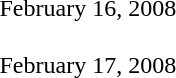<table>
<tr>
<th width=200></th>
<th width=100></th>
<th width=200></th>
</tr>
<tr>
<td colspan=3>February 16, 2008</td>
</tr>
<tr>
<td align=right></td>
<td align=center></td>
<td></td>
</tr>
<tr>
<td align=right></td>
<td align=center></td>
<td></td>
</tr>
<tr>
<td align=right></td>
<td align=center></td>
<td></td>
</tr>
<tr>
<td align=right></td>
<td align=center></td>
<td></td>
</tr>
<tr>
<td colspan=3>February 17, 2008</td>
</tr>
<tr>
<td align=right></td>
<td align=center></td>
<td></td>
</tr>
<tr>
<td align=right></td>
<td align=center></td>
<td></td>
</tr>
</table>
